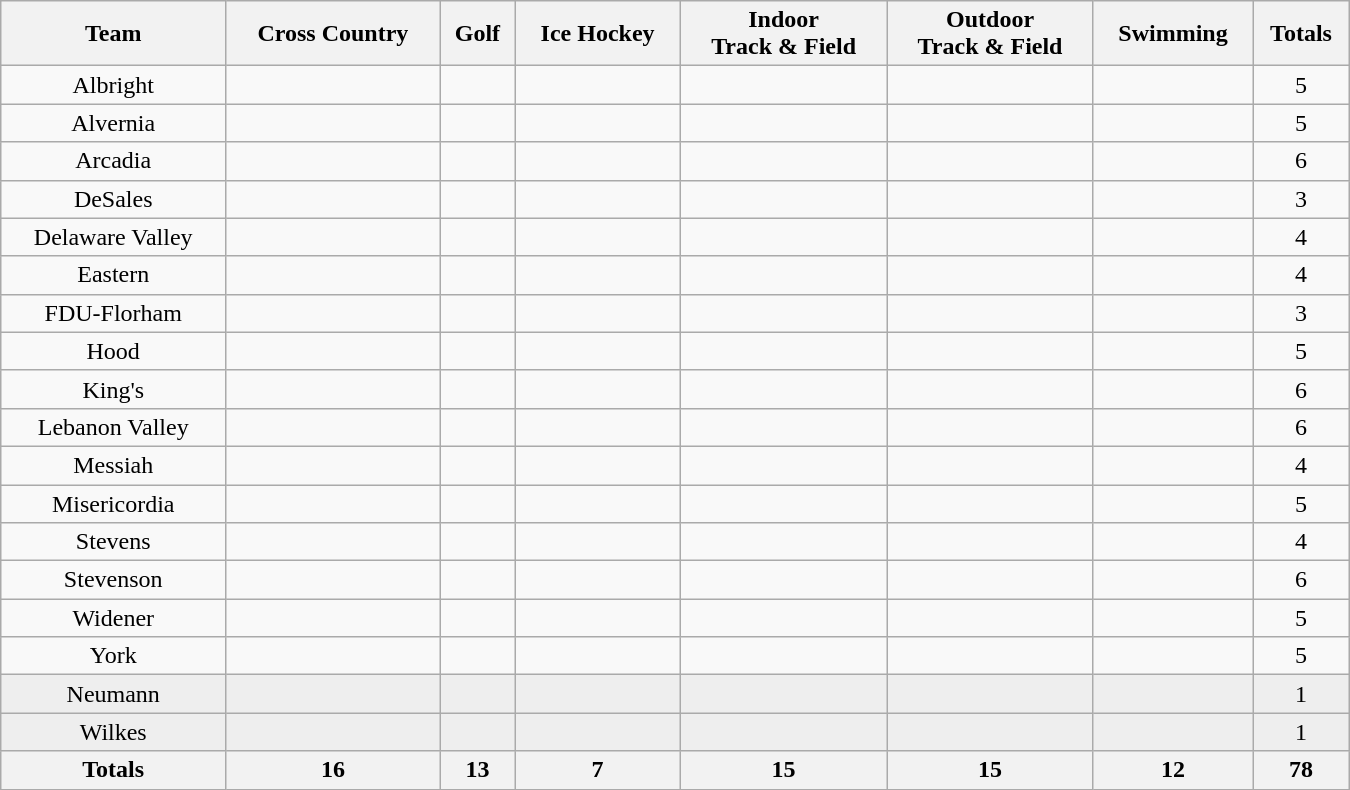<table class="wikitable" style="text-align:center" width=900>
<tr>
<th>Team</th>
<th>Cross Country</th>
<th>Golf</th>
<th>Ice Hockey</th>
<th>Indoor<br>Track & Field</th>
<th>Outdoor<br>Track & Field</th>
<th>Swimming</th>
<th>Totals</th>
</tr>
<tr>
<td>Albright</td>
<td></td>
<td></td>
<td></td>
<td></td>
<td></td>
<td></td>
<td>5</td>
</tr>
<tr>
<td>Alvernia</td>
<td></td>
<td></td>
<td></td>
<td></td>
<td></td>
<td></td>
<td>5</td>
</tr>
<tr>
<td>Arcadia</td>
<td></td>
<td></td>
<td></td>
<td></td>
<td></td>
<td></td>
<td>6</td>
</tr>
<tr>
<td>DeSales</td>
<td></td>
<td></td>
<td></td>
<td></td>
<td></td>
<td></td>
<td>3</td>
</tr>
<tr>
<td>Delaware Valley</td>
<td></td>
<td></td>
<td></td>
<td></td>
<td></td>
<td></td>
<td>4</td>
</tr>
<tr>
<td>Eastern</td>
<td></td>
<td></td>
<td></td>
<td></td>
<td></td>
<td></td>
<td>4</td>
</tr>
<tr>
<td>FDU-Florham</td>
<td></td>
<td></td>
<td></td>
<td></td>
<td></td>
<td></td>
<td>3</td>
</tr>
<tr>
<td>Hood</td>
<td></td>
<td></td>
<td></td>
<td></td>
<td></td>
<td></td>
<td>5</td>
</tr>
<tr>
<td>King's</td>
<td></td>
<td></td>
<td></td>
<td></td>
<td></td>
<td></td>
<td>6</td>
</tr>
<tr>
<td>Lebanon Valley</td>
<td></td>
<td></td>
<td></td>
<td></td>
<td></td>
<td></td>
<td>6</td>
</tr>
<tr>
<td>Messiah</td>
<td></td>
<td></td>
<td></td>
<td></td>
<td></td>
<td></td>
<td>4</td>
</tr>
<tr>
<td>Misericordia</td>
<td></td>
<td></td>
<td></td>
<td></td>
<td></td>
<td></td>
<td>5</td>
</tr>
<tr>
<td>Stevens</td>
<td></td>
<td></td>
<td></td>
<td></td>
<td></td>
<td></td>
<td>4</td>
</tr>
<tr>
<td>Stevenson</td>
<td></td>
<td></td>
<td></td>
<td></td>
<td></td>
<td></td>
<td>6</td>
</tr>
<tr>
<td>Widener</td>
<td></td>
<td></td>
<td></td>
<td></td>
<td></td>
<td></td>
<td>5</td>
</tr>
<tr>
<td>York</td>
<td></td>
<td></td>
<td></td>
<td></td>
<td></td>
<td></td>
<td>5</td>
</tr>
<tr bgcolor=eeeeee>
<td>Neumann</td>
<td></td>
<td></td>
<td></td>
<td></td>
<td></td>
<td></td>
<td>1</td>
</tr>
<tr bgcolor=eeeeee>
<td>Wilkes</td>
<td></td>
<td></td>
<td></td>
<td></td>
<td></td>
<td></td>
<td>1</td>
</tr>
<tr>
<th>Totals</th>
<th>16</th>
<th>13</th>
<th>7</th>
<th>15</th>
<th>15</th>
<th>12</th>
<th>78</th>
</tr>
</table>
